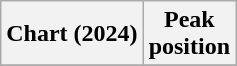<table class="wikitable sortable plainrowheaders" style="text-align:center">
<tr>
<th scope="col">Chart (2024)</th>
<th scope="col">Peak<br>position</th>
</tr>
<tr>
</tr>
</table>
